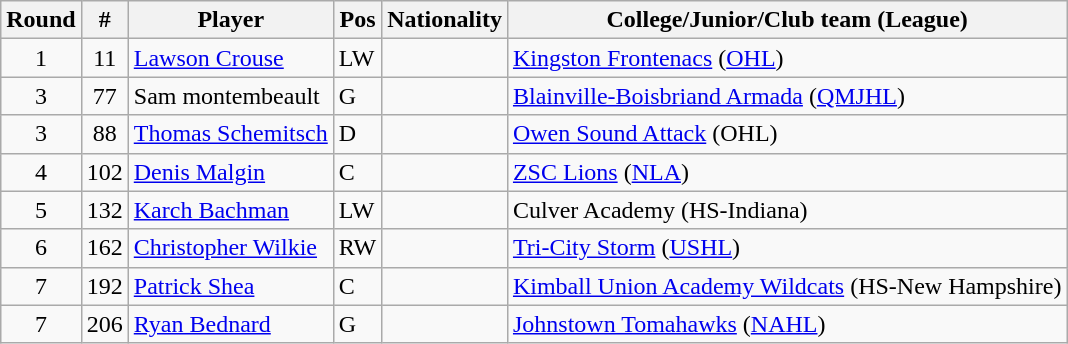<table class="wikitable">
<tr>
<th>Round</th>
<th>#</th>
<th>Player</th>
<th>Pos</th>
<th>Nationality</th>
<th>College/Junior/Club team (League)</th>
</tr>
<tr>
<td style="text-align:center">1</td>
<td style="text-align:center">11</td>
<td><a href='#'>Lawson Crouse</a></td>
<td>LW</td>
<td></td>
<td><a href='#'>Kingston Frontenacs</a> (<a href='#'>OHL</a>)</td>
</tr>
<tr>
<td style="text-align:center">3</td>
<td style="text-align:center">77</td>
<td>Sam montembeault</td>
<td>G</td>
<td></td>
<td><a href='#'>Blainville-Boisbriand Armada</a> (<a href='#'>QMJHL</a>)</td>
</tr>
<tr>
<td style="text-align:center">3</td>
<td style="text-align:center">88</td>
<td><a href='#'>Thomas Schemitsch</a></td>
<td>D</td>
<td></td>
<td><a href='#'>Owen Sound Attack</a> (OHL)</td>
</tr>
<tr>
<td style="text-align:center">4</td>
<td style="text-align:center">102</td>
<td><a href='#'>Denis Malgin</a></td>
<td>C</td>
<td></td>
<td><a href='#'>ZSC Lions</a> (<a href='#'>NLA</a>)</td>
</tr>
<tr>
<td style="text-align:center">5</td>
<td style="text-align:center">132</td>
<td><a href='#'>Karch Bachman</a></td>
<td>LW</td>
<td></td>
<td>Culver Academy (HS-Indiana)</td>
</tr>
<tr>
<td style="text-align:center">6</td>
<td style="text-align:center">162</td>
<td><a href='#'>Christopher Wilkie</a></td>
<td>RW</td>
<td></td>
<td><a href='#'>Tri-City Storm</a> (<a href='#'>USHL</a>)</td>
</tr>
<tr>
<td style="text-align:center">7</td>
<td style="text-align:center">192</td>
<td><a href='#'>Patrick Shea</a></td>
<td>C</td>
<td></td>
<td><a href='#'>Kimball Union Academy Wildcats</a> (HS-New Hampshire)</td>
</tr>
<tr>
<td style="text-align:center">7</td>
<td style="text-align:center">206</td>
<td><a href='#'>Ryan Bednard</a></td>
<td>G</td>
<td></td>
<td><a href='#'>Johnstown Tomahawks</a> (<a href='#'>NAHL</a>)</td>
</tr>
</table>
